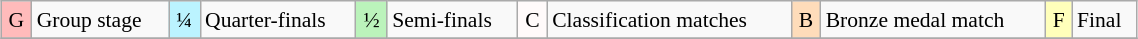<table class="wikitable" style="margin:0.5em auto; font-size:90%; line-height:1.25em;" width=60%;>
<tr>
<td bgcolor="#FFBBBB" align=center>G</td>
<td>Group stage</td>
<td bgcolor="#BBF3FF" align=center>¼</td>
<td>Quarter-finals</td>
<td bgcolor="#BBF3BB" align=center>½</td>
<td>Semi-finals</td>
<td bgcolor=snow align=center>C</td>
<td>Classification matches</td>
<td bgcolor="#FEDCBA" align=center>B</td>
<td>Bronze medal match</td>
<td bgcolor="#FFFFBB" align=center>F</td>
<td>Final</td>
</tr>
<tr>
</tr>
</table>
